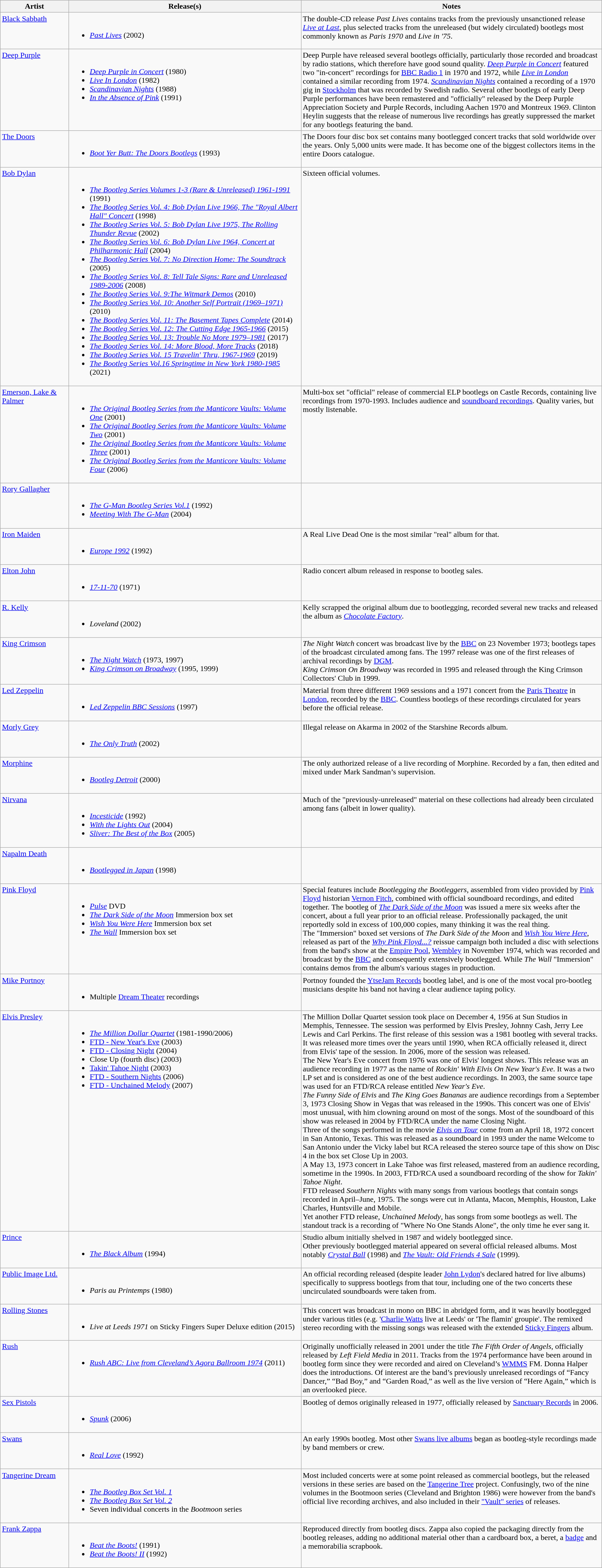<table class="wikitable" style="padding: 5px; align: center;">
<tr>
<th>Artist</th>
<th>Release(s)</th>
<th>Notes</th>
</tr>
<tr valign="top">
<td><a href='#'>Black Sabbath</a></td>
<td><br><ul><li><em><a href='#'>Past Lives</a></em> (2002)</li></ul></td>
<td>The double-CD release <em>Past Lives</em> contains tracks from the previously unsanctioned release <a href='#'><em>Live at Last</em></a>, plus selected tracks from the unreleased (but widely circulated) bootlegs most commonly known as <em>Paris 1970</em> and <em>Live in '75</em>.</td>
</tr>
<tr valign="top">
<td><a href='#'>Deep Purple</a></td>
<td><br><ul><li><em><a href='#'>Deep Purple in Concert</a></em> (1980)</li><li><em><a href='#'>Live In London</a></em> (1982)</li><li><em><a href='#'>Scandinavian Nights</a></em> (1988)</li><li><em><a href='#'>In the Absence of Pink</a></em> (1991)</li></ul></td>
<td>Deep Purple have released several bootlegs officially, particularly those recorded and broadcast by radio stations, which therefore have good sound quality. <em><a href='#'>Deep Purple in Concert</a></em> featured two "in-concert" recordings for <a href='#'>BBC Radio 1</a> in 1970 and 1972, while <em><a href='#'>Live in London</a></em> contained a similar recording from 1974. <em><a href='#'>Scandinavian Nights</a></em> contained a recording of a 1970 gig in <a href='#'>Stockholm</a> that was recorded by Swedish radio. Several other bootlegs of early Deep Purple performances have been remastered and "officially" released by the Deep Purple Appreciation Society and Purple Records, including Aachen 1970 and Montreux 1969. Clinton Heylin suggests that the release of numerous live recordings has greatly suppressed the market for any bootlegs featuring the band.</td>
</tr>
<tr valign="top">
<td><a href='#'>The Doors</a></td>
<td><br><ul><li><em><a href='#'>Boot Yer Butt: The Doors Bootlegs</a></em>  (1993)</li></ul></td>
<td>The Doors four disc box set contains many bootlegged concert tracks that sold worldwide over the years. Only 5,000 units were made. It has become one of the biggest collectors items in the entire Doors catalogue.</td>
</tr>
<tr valign="top">
<td><a href='#'>Bob Dylan</a></td>
<td><br><ul><li><em><a href='#'>The Bootleg Series Volumes 1-3 (Rare & Unreleased) 1961-1991</a></em> (1991)</li><li><em><a href='#'>The Bootleg Series Vol. 4: Bob Dylan Live 1966, The "Royal Albert Hall" Concert</a></em> (1998)</li><li><em><a href='#'>The Bootleg Series Vol. 5: Bob Dylan Live 1975, The Rolling Thunder Revue</a></em> (2002)</li><li><em><a href='#'>The Bootleg Series Vol. 6: Bob Dylan Live 1964, Concert at Philharmonic Hall</a></em> (2004)</li><li><em><a href='#'>The Bootleg Series Vol. 7: No Direction Home: The Soundtrack</a></em> (2005)</li><li><em><a href='#'>The Bootleg Series Vol. 8: Tell Tale Signs: Rare and Unreleased 1989-2006</a></em> (2008)</li><li><em><a href='#'>The Bootleg Series Vol. 9:The Witmark Demos</a></em> (2010)</li><li><em><a href='#'>The Bootleg Series Vol. 10: Another Self Portrait (1969–1971)</a></em> (2010)</li><li><em><a href='#'>The Bootleg Series Vol. 11: The Basement Tapes Complete</a></em> (2014)</li><li><em><a href='#'>The Bootleg Series Vol. 12: The Cutting Edge 1965-1966</a></em> (2015)</li><li><em><a href='#'>The Bootleg Series Vol. 13: Trouble No More 1979–1981</a></em> (2017)</li><li><em><a href='#'>The Bootleg Series Vol. 14: More Blood, More Tracks</a></em> (2018)</li><li><em><a href='#'>The Bootleg Series Vol. 15 Travelin' Thru, 1967-1969</a></em> (2019)</li><li><em><a href='#'>The Bootleg Series Vol.16 Springtime in New York 1980-1985</a></em> (2021)</li></ul></td>
<td style="vertical-align:top; width:50%;">Sixteen official volumes.</td>
</tr>
<tr valign="top">
<td><a href='#'>Emerson, Lake & Palmer</a></td>
<td><br><ul><li><em><a href='#'>The Original Bootleg Series from the Manticore Vaults: Volume One</a></em> (2001)</li><li><em><a href='#'>The Original Bootleg Series from the Manticore Vaults: Volume Two</a></em> (2001)</li><li><em><a href='#'>The Original Bootleg Series from the Manticore Vaults: Volume Three</a></em> (2001)</li><li><em><a href='#'>The Original Bootleg Series from the Manticore Vaults: Volume Four</a></em> (2006)</li></ul></td>
<td>Multi-box set "official" release of commercial ELP bootlegs on Castle Records, containing live recordings from 1970-1993. Includes audience and <a href='#'>soundboard recordings</a>. Quality varies, but mostly listenable.</td>
</tr>
<tr valign="top">
<td><a href='#'>Rory Gallagher</a></td>
<td><br><ul><li><em><a href='#'>The G-Man Bootleg Series Vol.1</a></em> (1992)</li><li><em><a href='#'>Meeting With The G-Man</a></em> (2004)</li></ul></td>
<td></td>
</tr>
<tr valign="top">
<td><a href='#'>Iron Maiden</a></td>
<td><br><ul><li><em><a href='#'>Europe 1992</a></em> (1992)</li></ul></td>
<td>A Real Live Dead One is the most similar "real" album for that.</td>
</tr>
<tr valign="top">
<td><a href='#'>Elton John</a></td>
<td><br><ul><li><em><a href='#'>17-11-70</a></em> (1971)</li></ul></td>
<td>Radio concert album released in response to bootleg sales.</td>
</tr>
<tr valign="top">
<td><a href='#'>R. Kelly</a></td>
<td><br><ul><li><em>Loveland</em> (2002)</li></ul></td>
<td>Kelly scrapped the original album due to bootlegging, recorded several new tracks and released the album as <em><a href='#'>Chocolate Factory</a></em>.</td>
</tr>
<tr valign="top">
<td><a href='#'>King Crimson</a></td>
<td><br><ul><li><em><a href='#'>The Night Watch</a></em> (1973, 1997)</li><li><em><a href='#'>King Crimson on Broadway</a></em> (1995, 1999)</li></ul></td>
<td><em>The Night Watch</em> concert was broadcast live by the <a href='#'>BBC</a> on 23 November 1973; bootlegs tapes of the broadcast circulated among fans. The 1997 release was one of the first releases of archival recordings by <a href='#'>DGM</a>.<br><em>King Crimson On Broadway</em> was recorded in 1995 and released through the King Crimson Collectors' Club in 1999.</td>
</tr>
<tr valign="top">
<td><a href='#'>Led Zeppelin</a></td>
<td><br><ul><li><em><a href='#'>Led Zeppelin BBC Sessions</a></em> (1997)</li></ul></td>
<td>Material from three different 1969 sessions and a 1971 concert from the <a href='#'>Paris Theatre</a> in <a href='#'>London</a>, recorded by the <a href='#'>BBC</a>. Countless bootlegs of these recordings circulated for years before the official release.</td>
</tr>
<tr valign="top">
<td><a href='#'>Morly Grey</a></td>
<td><br><ul><li><em><a href='#'>The Only Truth</a></em> (2002)</li></ul></td>
<td>Illegal release on Akarma in 2002 of the Starshine Records album.</td>
</tr>
<tr valign="top">
<td><a href='#'>Morphine</a></td>
<td><br><ul><li><em><a href='#'>Bootleg Detroit</a></em> (2000)</li></ul></td>
<td>The only authorized release of a live recording of Morphine. Recorded by a fan, then edited and mixed under Mark Sandman’s supervision.</td>
</tr>
<tr valign="top">
<td><a href='#'>Nirvana</a></td>
<td><br><ul><li><em><a href='#'>Incesticide</a></em> (1992)</li><li><em><a href='#'>With the Lights Out</a></em> (2004)</li><li><em><a href='#'>Sliver: The Best of the Box</a></em> (2005)</li></ul></td>
<td>Much of the "previously-unreleased" material on these collections had already been circulated among fans (albeit in lower quality).</td>
</tr>
<tr valign="top">
<td><a href='#'>Napalm Death</a></td>
<td><br><ul><li><em><a href='#'>Bootlegged in Japan</a></em> (1998)</li></ul></td>
<td></td>
</tr>
<tr valign="top">
<td><a href='#'>Pink Floyd</a></td>
<td><br><ul><li><em><a href='#'>Pulse</a></em> DVD</li><li><em><a href='#'>The Dark Side of the Moon</a></em> Immersion box set</li><li><em><a href='#'>Wish You Were Here</a></em> Immersion box set</li><li><em><a href='#'>The Wall</a></em> Immersion box set</li></ul></td>
<td>Special features include <em>Bootlegging the Bootleggers</em>, assembled from video provided by <a href='#'>Pink Floyd</a> historian <a href='#'>Vernon Fitch</a>, combined with official soundboard recordings, and edited together. The bootleg of <em><a href='#'>The Dark Side of the Moon</a></em> was issued a mere six weeks after the concert, about a full year prior to an official release. Professionally packaged, the unit reportedly sold in excess of 100,000 copies, many thinking it was the real thing.<br>The "Immersion" boxed set versions of <em>The Dark Side of the Moon</em> and <em><a href='#'>Wish You Were Here</a></em>, released as part of the <em><a href='#'>Why Pink Floyd...?</a></em> reissue campaign both included a disc with selections from the band's show at the <a href='#'>Empire Pool</a>, <a href='#'>Wembley</a> in November 1974, which was recorded and broadcast by the <a href='#'>BBC</a> and consequently extensively bootlegged. While <em>The Wall</em> "Immersion" contains demos from the album's various stages in production.</td>
</tr>
<tr valign="top">
<td><a href='#'>Mike Portnoy</a></td>
<td><br><ul><li>Multiple <a href='#'>Dream Theater</a> recordings</li></ul></td>
<td>Portnoy founded the <a href='#'>YtseJam Records</a> bootleg label, and is one of the most vocal pro-bootleg musicians despite his band not having a clear audience taping policy.</td>
</tr>
<tr valign="top">
<td><a href='#'>Elvis Presley</a></td>
<td><br><ul><li><em><a href='#'>The Million Dollar Quartet</a></em> (1981-1990/2006)</li><li><a href='#'>FTD - New Year's Eve</a> (2003)</li><li><a href='#'>FTD - Closing Night</a> (2004)</li><li>Close Up (fourth disc) (2003)</li><li><a href='#'>Takin' Tahoe Night</a> (2003)</li><li><a href='#'>FTD - Southern Nights</a> (2006)</li><li><a href='#'>FTD - Unchained Melody</a> (2007)</li></ul></td>
<td>The Million Dollar Quartet session took place on December 4, 1956 at Sun Studios in Memphis, Tennessee. The session was performed by Elvis Presley, Johnny Cash, Jerry Lee Lewis and Carl Perkins. The first release of this session was a 1981 bootleg with several tracks. It was released more times over the years until 1990, when RCA officially released it, direct from Elvis' tape of the session. In 2006, more of the session was released.<br>The New Year's Eve concert from 1976 was one of Elvis' longest shows. This release was an audience recording in 1977 as the name of <em>Rockin' With Elvis On New Year's Eve</em>. It was a two LP set and is considered as one of the best audience recordings. In 2003, the same source tape was used for an FTD/RCA release entitled <em>New Year's Eve</em>.<br><em>The Funny Side of Elvis</em> and <em>The King Goes Bananas</em> are audience recordings from a September 3, 1973 Closing Show in Vegas that was released in the 1990s. This concert was one of Elvis' most unusual, with him clowning around on most of the songs. Most of the soundboard of this show was released in 2004 by FTD/RCA under the name Closing Night.<br>Three of the songs performed in the movie <em><a href='#'>Elvis on Tour</a></em> come from an April 18, 1972 concert in San Antonio, Texas. This was released as a soundboard in 1993 under the name Welcome to San Antonio under the Vicky label but RCA released the stereo source tape of this show on Disc 4 in the box set Close Up in 2003.<br>A May 13, 1973 concert in Lake Tahoe was first released, mastered from an audience recording, sometime in the 1990s. In 2003, FTD/RCA used a soundboard recording of the show for <em>Takin' Tahoe Night</em>.<br>FTD released <em>Southern Nights</em> with many songs from various bootlegs that contain songs recorded in April–June, 1975. The songs were cut in Atlanta, Macon, Memphis, Houston, Lake Charles, Huntsville and Mobile.<br>Yet another FTD release, <em>Unchained Melody</em>, has songs from some bootlegs as well. The standout track is a recording of "Where No One Stands Alone", the only time he ever sang it.</td>
</tr>
<tr valign="top">
<td><a href='#'>Prince</a></td>
<td><br><ul><li><em><a href='#'>The Black Album</a></em> (1994)</li></ul></td>
<td>Studio album initially shelved in 1987 and widely bootlegged since.<br>Other previously bootlegged material appeared on several official released albums. Most notably <em><a href='#'>Crystal Ball</a></em> (1998) and <em><a href='#'>The Vault: Old Friends 4 Sale</a></em> (1999).</td>
</tr>
<tr valign="top">
<td><a href='#'>Public Image Ltd.</a></td>
<td><br><ul><li><em>Paris au Printemps</em> (1980)</li></ul></td>
<td>An official recording released (despite leader <a href='#'>John Lydon</a>'s declared hatred for live albums) specifically to suppress bootlegs from that tour, including one of the two concerts these uncirculated soundboards were taken from.</td>
</tr>
<tr valign="top">
<td><a href='#'>Rolling Stones</a></td>
<td><br><ul><li><em>Live at Leeds 1971</em> on Sticky Fingers Super Deluxe edition (2015)</li></ul></td>
<td>This concert was broadcast in mono on BBC in abridged form, and it was heavily bootlegged under various titles (e.g. '<a href='#'>Charlie Watts</a> live at Leeds' or 'The flamin' groupie'. The remixed stereo recording with the missing songs was released with the extended <a href='#'>Sticky Fingers</a> album.</td>
</tr>
<tr valign="top">
<td><a href='#'>Rush</a></td>
<td><br><ul><li><em><a href='#'>Rush ABC: Live from Cleveland’s Agora Ballroom 1974</a></em> (2011)</li></ul></td>
<td>Originally unofficially released in 2001 under the title <em>The Fifth Order of Angels</em>, officially released by <em>Left Field Media</em> in 2011. Tracks from the 1974 performance have been around in bootleg form since they were recorded and aired on Cleveland’s <a href='#'>WMMS</a> FM. Donna Halper does the introductions. Of interest are the band’s previously unreleased recordings of “Fancy Dancer,” “Bad Boy,” and “Garden Road,” as well as the live version of “Here Again,” which is an overlooked piece.</td>
</tr>
<tr valign="top">
<td><a href='#'>Sex Pistols</a></td>
<td><br><ul><li><em><a href='#'>Spunk</a></em> (2006)</li></ul></td>
<td>Bootleg of demos originally released in 1977, officially released by <a href='#'>Sanctuary Records</a> in 2006.</td>
</tr>
<tr valign="top">
<td><a href='#'>Swans</a></td>
<td><br><ul><li><em><a href='#'>Real Love</a></em> (1992)</li></ul></td>
<td>An early 1990s bootleg. Most other <a href='#'>Swans live albums</a> began as bootleg-style recordings made by band members or crew.</td>
</tr>
<tr valign="top">
<td><a href='#'>Tangerine Dream</a></td>
<td><br><ul><li><em><a href='#'>The Bootleg Box Set Vol. 1</a></em></li><li><em><a href='#'>The Bootleg Box Set Vol. 2</a></em></li><li>Seven individual concerts in the <em>Bootmoon</em> series</li></ul></td>
<td>Most included concerts were at some point released as commercial bootlegs, but the released versions in these series are based on the <a href='#'>Tangerine Tree</a> project. Confusingly, two of the nine volumes in the Bootmoon series (Cleveland and Brighton 1986) were however from the band's official live recording archives, and also included in their <a href='#'>"Vault" series</a> of releases.</td>
</tr>
<tr valign="top">
<td><a href='#'>Frank Zappa</a></td>
<td><br><ul><li><em><a href='#'>Beat the Boots!</a></em> (1991)</li><li><em><a href='#'>Beat the Boots! II</a></em> (1992)</li></ul></td>
<td>Reproduced directly from bootleg discs.  Zappa also copied the packaging directly from the bootleg releases, adding no additional material other than a cardboard box, a beret, a <a href='#'>badge</a> and a memorabilia scrapbook.</td>
</tr>
</table>
